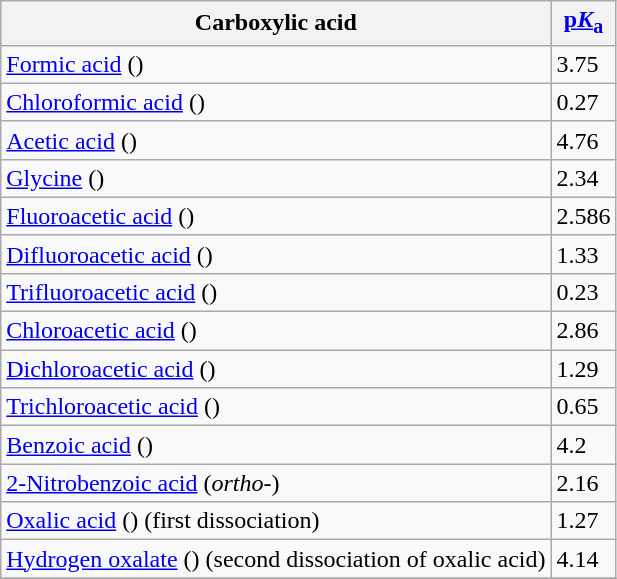<table class = "wikitable">
<tr>
<th>Carboxylic acid</th>
<th><a href='#'>p<em>K</em><sub>a</sub></a></th>
</tr>
<tr>
<td><a href='#'>Formic acid</a> ()</td>
<td>3.75</td>
</tr>
<tr>
<td><a href='#'>Chloroformic acid</a> ()</td>
<td>0.27</td>
</tr>
<tr>
<td><a href='#'>Acetic acid</a> ()</td>
<td>4.76</td>
</tr>
<tr>
<td><a href='#'>Glycine</a> ()</td>
<td>2.34</td>
</tr>
<tr>
<td><a href='#'>Fluoroacetic acid</a> ()</td>
<td>2.586</td>
</tr>
<tr>
<td><a href='#'>Difluoroacetic acid</a> ()</td>
<td>1.33</td>
</tr>
<tr>
<td><a href='#'>Trifluoroacetic acid</a> ()</td>
<td>0.23</td>
</tr>
<tr>
<td><a href='#'>Chloroacetic acid</a> ()</td>
<td>2.86</td>
</tr>
<tr>
<td><a href='#'>Dichloroacetic acid</a> ()</td>
<td>1.29</td>
</tr>
<tr>
<td><a href='#'>Trichloroacetic acid</a> ()</td>
<td>0.65</td>
</tr>
<tr>
<td><a href='#'>Benzoic acid</a> ()</td>
<td>4.2</td>
</tr>
<tr>
<td><a href='#'>2-Nitrobenzoic acid</a> (<em>ortho</em>-)</td>
<td>2.16</td>
</tr>
<tr>
<td><a href='#'>Oxalic acid</a> () (first dissociation)</td>
<td>1.27</td>
</tr>
<tr>
<td><a href='#'>Hydrogen oxalate</a> () (second dissociation of oxalic acid)</td>
<td>4.14</td>
</tr>
<tr>
</tr>
</table>
